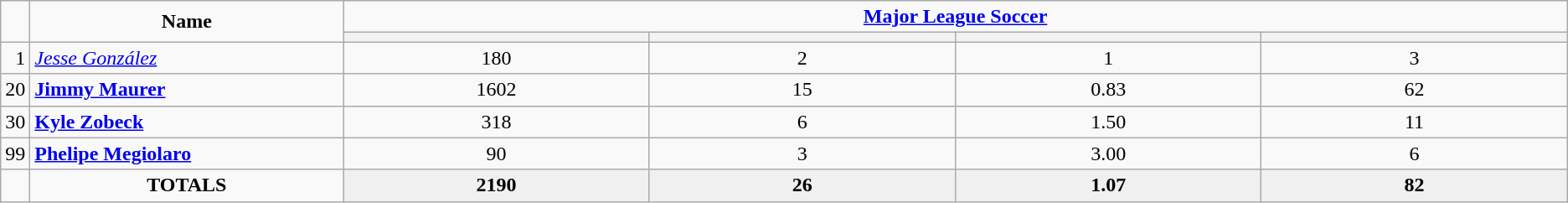<table class="wikitable" style="text-align:center;">
<tr>
<td rowspan="2"  style="width:1%; text-align:center;"><strong></strong></td>
<td rowspan="2"  style="width:20%; text-align:center;"><strong>Name</strong></td>
<td colspan="4" style="text-align:center;"><strong><a href='#'>Major League Soccer</a></strong></td>
</tr>
<tr>
<th width=60></th>
<th width=60></th>
<th width=60></th>
<th width=60></th>
</tr>
<tr>
<td style="text-align: right;">1</td>
<td style="text-align: left;"> <em><a href='#'>Jesse González</a></em></td>
<td>180</td>
<td>2</td>
<td>1</td>
<td>3</td>
</tr>
<tr>
<td style="text-align: right;">20</td>
<td style="text-align: left;"> <strong><a href='#'>Jimmy Maurer</a></strong></td>
<td>1602</td>
<td>15</td>
<td>0.83</td>
<td>62</td>
</tr>
<tr>
<td style="text-align: right;">30</td>
<td style="text-align: left;"> <strong><a href='#'>Kyle Zobeck</a></strong></td>
<td>318</td>
<td>6</td>
<td>1.50</td>
<td>11</td>
</tr>
<tr>
<td style="text-align: right;">99</td>
<td style="text-align: left;"> <strong><a href='#'>Phelipe Megiolaro</a></strong></td>
<td>90</td>
<td>3</td>
<td>3.00</td>
<td>6</td>
</tr>
<tr>
<td></td>
<td><strong>TOTALS</strong></td>
<td style="background: #F0F0F0;"><strong>2190</strong></td>
<td style="background: #F0F0F0;"><strong>26</strong></td>
<td style="background: #F0F0F0;"><strong>1.07</strong></td>
<td style="background: #F0F0F0;"><strong>82</strong></td>
</tr>
</table>
